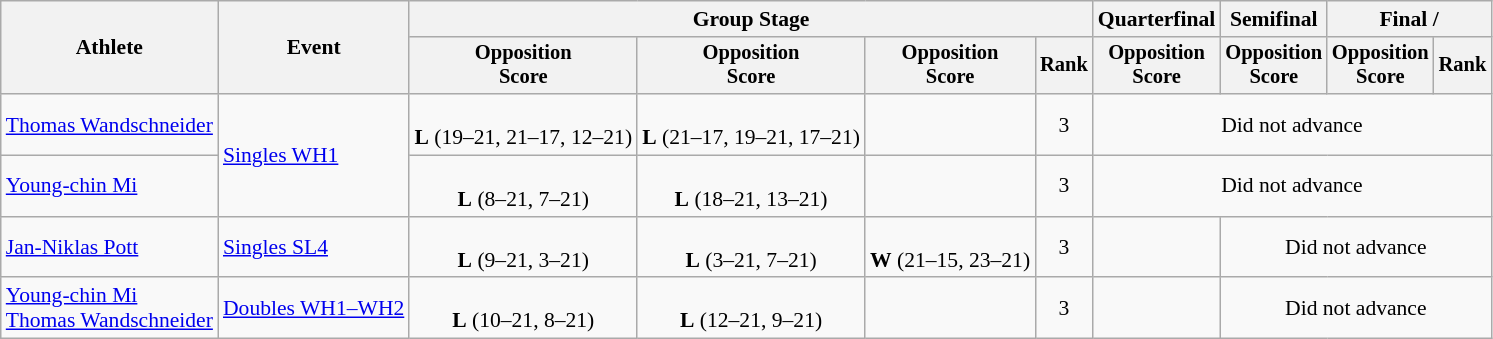<table class="wikitable" style="font-size:90%; text-align:center">
<tr>
<th rowspan="2">Athlete</th>
<th rowspan="2">Event</th>
<th colspan="4">Group Stage</th>
<th>Quarterfinal</th>
<th>Semifinal</th>
<th colspan="2">Final / </th>
</tr>
<tr style="font-size:95%">
<th>Opposition<br>Score</th>
<th>Opposition<br>Score</th>
<th>Opposition<br>Score</th>
<th>Rank</th>
<th>Opposition<br>Score</th>
<th>Opposition<br>Score</th>
<th>Opposition<br>Score</th>
<th>Rank</th>
</tr>
<tr>
<td align="left"><a href='#'>Thomas Wandschneider</a></td>
<td align="left" rowspan="2"><a href='#'>Singles WH1</a></td>
<td><br><strong>L</strong> (19–21, 21–17, 12–21)</td>
<td><br><strong>L</strong> (21–17, 19–21, 17–21)</td>
<td></td>
<td>3</td>
<td colspan="4">Did not advance</td>
</tr>
<tr>
<td align="left"><a href='#'>Young-chin Mi</a></td>
<td><br><strong>L</strong> (8–21, 7–21)</td>
<td><br><strong>L</strong> (18–21, 13–21)</td>
<td></td>
<td>3</td>
<td colspan="4">Did not advance</td>
</tr>
<tr>
<td align="left"><a href='#'>Jan-Niklas Pott</a></td>
<td align="left"><a href='#'>Singles SL4</a></td>
<td><br><strong>L</strong> (9–21, 3–21)</td>
<td><br><strong>L</strong> (3–21, 7–21)</td>
<td><br><strong>W</strong> (21–15, 23–21)</td>
<td>3</td>
<td></td>
<td colspan="3">Did not advance</td>
</tr>
<tr>
<td align="left"><a href='#'>Young-chin Mi</a><br><a href='#'>Thomas Wandschneider</a></td>
<td align="left"><a href='#'>Doubles WH1–WH2</a></td>
<td><br><strong>L</strong> (10–21, 8–21)</td>
<td><br><strong>L</strong> (12–21, 9–21)</td>
<td></td>
<td>3</td>
<td></td>
<td colspan="3">Did not advance</td>
</tr>
</table>
